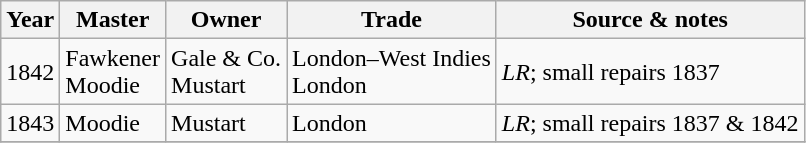<table class=" wikitable">
<tr>
<th>Year</th>
<th>Master</th>
<th>Owner</th>
<th>Trade</th>
<th>Source & notes</th>
</tr>
<tr>
<td>1842</td>
<td>Fawkener<br>Moodie</td>
<td>Gale & Co.<br>Mustart</td>
<td>London–West Indies<br>London</td>
<td><em>LR</em>; small repairs 1837</td>
</tr>
<tr>
<td>1843</td>
<td>Moodie</td>
<td>Mustart</td>
<td>London</td>
<td><em>LR</em>; small repairs 1837 & 1842</td>
</tr>
<tr>
</tr>
</table>
